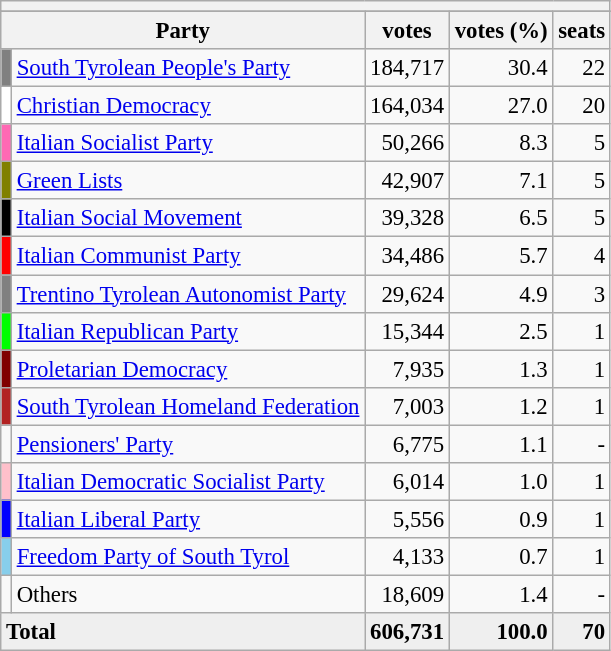<table class="wikitable" style="font-size:95%; text-align:right;">
<tr>
<th colspan=5></th>
</tr>
<tr>
</tr>
<tr bgcolor="EFEFEF">
<th colspan=2>Party</th>
<th>votes</th>
<th>votes (%)</th>
<th>seats</th>
</tr>
<tr>
<td bgcolor=Gray></td>
<td align=left><a href='#'>South Tyrolean People's Party</a></td>
<td>184,717</td>
<td>30.4</td>
<td>22</td>
</tr>
<tr>
<td bgcolor=White></td>
<td align=left><a href='#'>Christian Democracy</a></td>
<td>164,034</td>
<td>27.0</td>
<td>20</td>
</tr>
<tr>
<td bgcolor=Hotpink></td>
<td align=left><a href='#'>Italian Socialist Party</a></td>
<td>50,266</td>
<td>8.3</td>
<td>5</td>
</tr>
<tr>
<td bgcolor=Olive></td>
<td align=left><a href='#'>Green Lists</a></td>
<td>42,907</td>
<td>7.1</td>
<td>5</td>
</tr>
<tr>
<td bgcolor=Black></td>
<td align=left><a href='#'>Italian Social Movement</a></td>
<td>39,328</td>
<td>6.5</td>
<td>5</td>
</tr>
<tr>
<td bgcolor=Red></td>
<td align=left><a href='#'>Italian Communist Party</a></td>
<td>34,486</td>
<td>5.7</td>
<td>4</td>
</tr>
<tr>
<td bgcolor=Gray></td>
<td align=left><a href='#'>Trentino Tyrolean Autonomist Party</a></td>
<td>29,624</td>
<td>4.9</td>
<td>3</td>
</tr>
<tr>
<td bgcolor=Lime></td>
<td align=left><a href='#'>Italian Republican Party</a></td>
<td>15,344</td>
<td>2.5</td>
<td>1</td>
</tr>
<tr>
<td bgcolor=Maroon></td>
<td align=left><a href='#'>Proletarian Democracy</a></td>
<td>7,935</td>
<td>1.3</td>
<td>1</td>
</tr>
<tr>
<td bgcolor=Firebrick></td>
<td align=left><a href='#'>South Tyrolean Homeland Federation</a></td>
<td>7,003</td>
<td>1.2</td>
<td>1</td>
</tr>
<tr>
<td bgcolor=></td>
<td align=left><a href='#'>Pensioners' Party</a></td>
<td>6,775</td>
<td>1.1</td>
<td>-</td>
</tr>
<tr>
<td bgcolor=Pink></td>
<td align=left><a href='#'>Italian Democratic Socialist Party</a></td>
<td>6,014</td>
<td>1.0</td>
<td>1</td>
</tr>
<tr>
<td bgcolor=Blue></td>
<td align=left><a href='#'>Italian Liberal Party</a></td>
<td>5,556</td>
<td>0.9</td>
<td>1</td>
</tr>
<tr>
<td bgcolor=Skyblue></td>
<td align=left><a href='#'>Freedom Party of South Tyrol</a></td>
<td>4,133</td>
<td>0.7</td>
<td>1</td>
</tr>
<tr>
<td bgcolor=></td>
<td align=left>Others</td>
<td>18,609</td>
<td>1.4</td>
<td>-</td>
</tr>
<tr bgcolor="EFEFEF">
<td align=left colspan=2><strong>Total</strong></td>
<td><strong>606,731</strong></td>
<td><strong>100.0</strong></td>
<td><strong>70</strong></td>
</tr>
</table>
